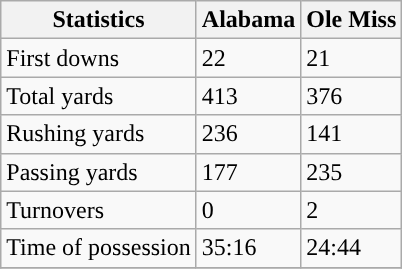<table class="wikitable" style="float: left;">
<tr>
<th>Statistics</th>
<th>Alabama</th>
<th>Ole Miss</th>
</tr>
<tr>
<td>First downs</td>
<td>22</td>
<td>21</td>
</tr>
<tr>
<td>Total yards</td>
<td>413</td>
<td>376</td>
</tr>
<tr>
<td>Rushing yards</td>
<td>236</td>
<td>141</td>
</tr>
<tr>
<td>Passing yards</td>
<td>177</td>
<td>235</td>
</tr>
<tr>
<td>Turnovers</td>
<td>0</td>
<td>2</td>
</tr>
<tr>
<td>Time of possession</td>
<td>35:16</td>
<td>24:44</td>
</tr>
<tr>
</tr>
</table>
